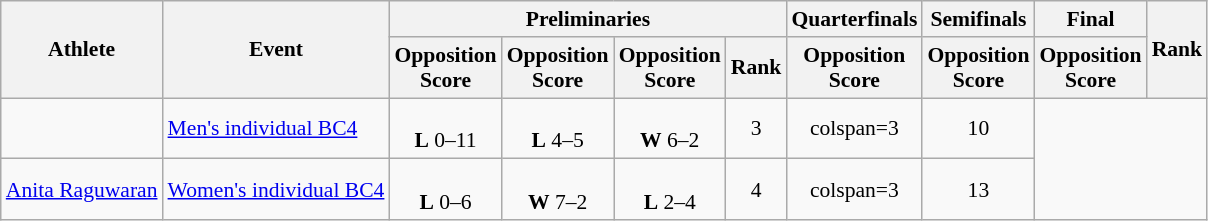<table class=wikitable style="font-size:90%">
<tr>
<th rowspan="2">Athlete</th>
<th rowspan="2">Event</th>
<th colspan="4">Preliminaries</th>
<th>Quarterfinals</th>
<th>Semifinals</th>
<th>Final</th>
<th rowspan=2>Rank</th>
</tr>
<tr>
<th>Opposition<br>Score</th>
<th>Opposition<br>Score</th>
<th>Opposition<br>Score</th>
<th>Rank</th>
<th>Opposition<br>Score</th>
<th>Opposition<br>Score</th>
<th>Opposition<br>Score</th>
</tr>
<tr align=center>
<td align=left></td>
<td align=left><a href='#'>Men's individual BC4</a></td>
<td><br><strong>L</strong> 0–11</td>
<td><br><strong>L</strong> 4–5</td>
<td><br><strong>W</strong> 6–2</td>
<td>3</td>
<td>colspan=3 </td>
<td>10</td>
</tr>
<tr align=center>
<td align=left><a href='#'>Anita Raguwaran</a></td>
<td align=left><a href='#'>Women's individual BC4</a></td>
<td><br><strong>L</strong> 0–6</td>
<td><br><strong>W</strong> 7–2</td>
<td><br><strong>L</strong> 2–4</td>
<td>4</td>
<td>colspan=3 </td>
<td>13</td>
</tr>
</table>
